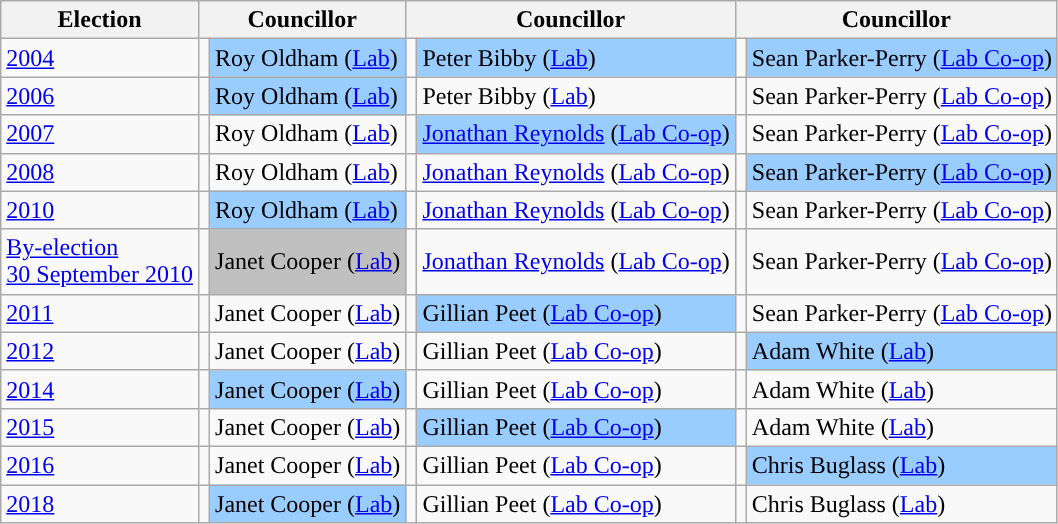<table class="wikitable">
<tr>
<th>Election</th>
<th colspan="2">Councillor</th>
<th colspan="2">Councillor</th>
<th colspan="2">Councillor</th>
</tr>
<tr>
<td><a href='#'>2004</a></td>
<td style="background-color: "></td>
<td bgcolor="#99CCFF">Roy Oldham (<a href='#'>Lab</a>)</td>
<td style="background-color: "></td>
<td bgcolor="#99CCFF">Peter Bibby (<a href='#'>Lab</a>)</td>
<td style="background-color: "></td>
<td bgcolor="#99CCFF">Sean Parker-Perry (<a href='#'>Lab Co-op</a>)</td>
</tr>
<tr>
<td><a href='#'>2006</a></td>
<td style="background-color: "></td>
<td bgcolor="#99CCFF">Roy Oldham (<a href='#'>Lab</a>)</td>
<td style="background-color: "></td>
<td>Peter Bibby (<a href='#'>Lab</a>)</td>
<td style="background-color: "></td>
<td>Sean Parker-Perry (<a href='#'>Lab Co-op</a>)</td>
</tr>
<tr>
<td><a href='#'>2007</a></td>
<td style="background-color: "></td>
<td>Roy Oldham (<a href='#'>Lab</a>)</td>
<td style="background-color: "></td>
<td bgcolor="#99CCFF"><a href='#'>Jonathan Reynolds</a> (<a href='#'>Lab Co-op</a>)</td>
<td style="background-color: "></td>
<td>Sean Parker-Perry (<a href='#'>Lab Co-op</a>)</td>
</tr>
<tr>
<td><a href='#'>2008</a></td>
<td style="background-color: "></td>
<td>Roy Oldham (<a href='#'>Lab</a>)</td>
<td style="background-color: "></td>
<td><a href='#'>Jonathan Reynolds</a> (<a href='#'>Lab Co-op</a>)</td>
<td style="background-color: "></td>
<td bgcolor="#99CCFF">Sean Parker-Perry (<a href='#'>Lab Co-op</a>)</td>
</tr>
<tr>
<td><a href='#'>2010</a></td>
<td style="background-color: "></td>
<td bgcolor="#99CCFF">Roy Oldham (<a href='#'>Lab</a>)</td>
<td style="background-color: "></td>
<td><a href='#'>Jonathan Reynolds</a> (<a href='#'>Lab Co-op</a>)</td>
<td style="background-color: "></td>
<td>Sean Parker-Perry (<a href='#'>Lab Co-op</a>)</td>
</tr>
<tr>
<td><a href='#'>By-election<br>30 September 2010</a></td>
<td style="background-color: "></td>
<td bgcolor="#C0C0C0">Janet Cooper (<a href='#'>Lab</a>)</td>
<td style="background-color: "></td>
<td><a href='#'>Jonathan Reynolds</a> (<a href='#'>Lab Co-op</a>)</td>
<td style="background-color: "></td>
<td>Sean Parker-Perry (<a href='#'>Lab Co-op</a>)</td>
</tr>
<tr>
<td><a href='#'>2011</a></td>
<td style="background-color: "></td>
<td>Janet Cooper (<a href='#'>Lab</a>)</td>
<td style="background-color: "></td>
<td bgcolor="#99CCFF">Gillian Peet (<a href='#'>Lab Co-op</a>)</td>
<td style="background-color: "></td>
<td>Sean Parker-Perry (<a href='#'>Lab Co-op</a>)</td>
</tr>
<tr>
<td><a href='#'>2012</a></td>
<td style="background-color: "></td>
<td>Janet Cooper (<a href='#'>Lab</a>)</td>
<td style="background-color: "></td>
<td>Gillian Peet (<a href='#'>Lab Co-op</a>)</td>
<td style="background-color: "></td>
<td bgcolor="#99CCFF">Adam White (<a href='#'>Lab</a>)</td>
</tr>
<tr>
<td><a href='#'>2014</a></td>
<td style="background-color: "></td>
<td bgcolor="#99CCFF">Janet Cooper (<a href='#'>Lab</a>)</td>
<td style="background-color: "></td>
<td>Gillian Peet (<a href='#'>Lab Co-op</a>)</td>
<td style="background-color: "></td>
<td>Adam White (<a href='#'>Lab</a>)</td>
</tr>
<tr>
<td><a href='#'>2015</a></td>
<td style="background-color: "></td>
<td>Janet Cooper (<a href='#'>Lab</a>)</td>
<td style="background-color: "></td>
<td bgcolor="#99CCFF">Gillian Peet (<a href='#'>Lab Co-op</a>)</td>
<td style="background-color: "></td>
<td>Adam White (<a href='#'>Lab</a>)</td>
</tr>
<tr>
<td><a href='#'>2016</a></td>
<td style="background-color: "></td>
<td>Janet Cooper (<a href='#'>Lab</a>)</td>
<td style="background-color: "></td>
<td>Gillian Peet (<a href='#'>Lab Co-op</a>)</td>
<td style="background-color: "></td>
<td bgcolor="#99CCFF">Chris Buglass (<a href='#'>Lab</a>)</td>
</tr>
<tr>
<td><a href='#'>2018</a></td>
<td style="background-color: "></td>
<td bgcolor="#99CCFF">Janet Cooper (<a href='#'>Lab</a>)</td>
<td style="background-color: "></td>
<td>Gillian Peet (<a href='#'>Lab Co-op</a>)</td>
<td style="background-color: "></td>
<td>Chris Buglass (<a href='#'>Lab</a>)</td>
</tr>
</table>
